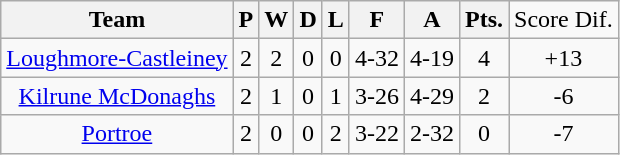<table class="wikitable">
<tr>
<th>Team</th>
<th>P</th>
<th>W</th>
<th>D</th>
<th>L</th>
<th>F</th>
<th>A</th>
<th>Pts.</th>
<td>Score Dif.</td>
</tr>
<tr align="center">
<td><a href='#'>Loughmore-Castleiney</a></td>
<td>2</td>
<td>2</td>
<td>0</td>
<td>0</td>
<td>4-32</td>
<td>4-19</td>
<td>4</td>
<td>+13</td>
</tr>
<tr align="center">
<td><a href='#'>Kilrune McDonaghs</a></td>
<td>2</td>
<td>1</td>
<td>0</td>
<td>1</td>
<td>3-26</td>
<td>4-29</td>
<td>2</td>
<td>-6</td>
</tr>
<tr align="center">
<td><a href='#'>Portroe</a></td>
<td>2</td>
<td>0</td>
<td>0</td>
<td>2</td>
<td>3-22</td>
<td>2-32</td>
<td>0</td>
<td>-7</td>
</tr>
</table>
